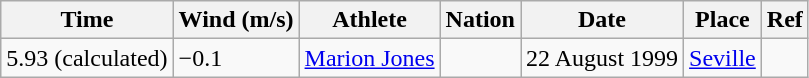<table class="wikitable">
<tr>
<th>Time</th>
<th>Wind (m/s)</th>
<th>Athlete</th>
<th>Nation</th>
<th>Date</th>
<th>Place</th>
<th>Ref</th>
</tr>
<tr>
<td>5.93 (calculated)</td>
<td>−0.1</td>
<td><a href='#'>Marion Jones</a></td>
<td></td>
<td>22 August 1999</td>
<td><a href='#'>Seville</a></td>
<td></td>
</tr>
</table>
